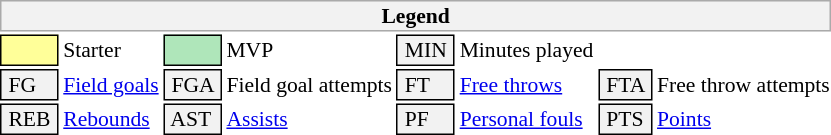<table class="toccolours" style="font-size: 90%; white-space: nowrap;">
<tr>
<th colspan="8" style="background-color: #F2F2F2; border: 1px solid #AAAAAA;">Legend</th>
</tr>
<tr>
<td style="background-color: #FFFF99; border: 1px solid black;"></td>
<td>Starter</td>
<td style="background-color: #AFE6BA; border: 1px solid black;"></td>
<td>MVP</td>
<td style="background-color: #F2F2F2; border: 1px solid black;"> MIN </td>
<td>Minutes played</td>
</tr>
<tr>
<td style="background-color: #F2F2F2; border: 1px solid black;"> FG </td>
<td><a href='#'>Field goals</a></td>
<td style="background-color: #F2F2F2; border: 1px solid black;"> FGA </td>
<td>Field goal attempts</td>
<td style="background-color: #F2F2F2; border: 1px solid black"> FT </td>
<td><a href='#'>Free throws</a></td>
<td style="background-color: #F2F2F2; border: 1px solid black;"> FTA </td>
<td>Free throw attempts</td>
</tr>
<tr>
<td style="background-color: #F2F2F2; border: 1px solid black"> REB </td>
<td><a href='#'>Rebounds</a></td>
<td style="background-color: #F2F2F2; border: 1px solid black"> AST </td>
<td><a href='#'>Assists</a></td>
<td style="background-color: #F2F2F2; border: 1px solid black;"> PF </td>
<td><a href='#'>Personal fouls</a></td>
<td style="background-color: #F2F2F2; border: 1px solid black"> PTS </td>
<td><a href='#'>Points</a></td>
</tr>
</table>
